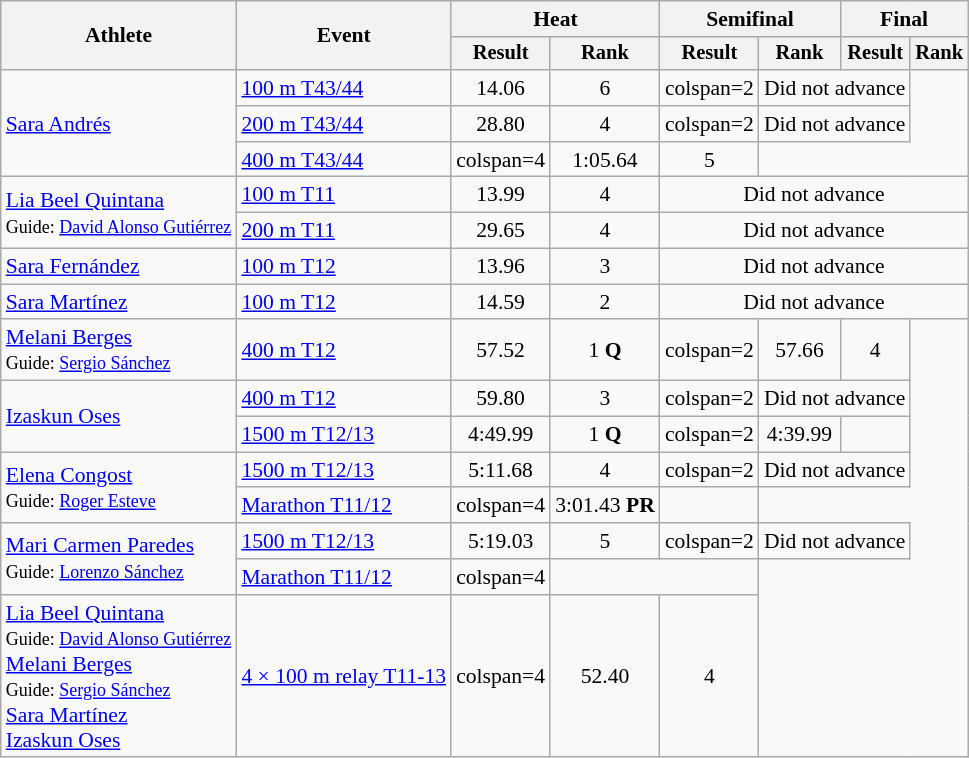<table class="wikitable" style="font-size:90%">
<tr>
<th rowspan="2">Athlete</th>
<th rowspan="2">Event</th>
<th colspan="2">Heat</th>
<th colspan="2">Semifinal</th>
<th colspan="2">Final</th>
</tr>
<tr style="font-size:95%">
<th>Result</th>
<th>Rank</th>
<th>Result</th>
<th>Rank</th>
<th>Result</th>
<th>Rank</th>
</tr>
<tr align=center>
<td align=left rowspan=3><a href='#'>Sara Andrés</a></td>
<td align=left><a href='#'>100 m T43/44</a></td>
<td>14.06</td>
<td>6</td>
<td>colspan=2 </td>
<td colspan=2>Did not advance</td>
</tr>
<tr align=center>
<td align=left><a href='#'>200 m T43/44</a></td>
<td>28.80</td>
<td>4</td>
<td>colspan=2 </td>
<td colspan=2>Did not advance</td>
</tr>
<tr align=center>
<td align=left><a href='#'>400 m T43/44</a></td>
<td>colspan=4 </td>
<td>1:05.64</td>
<td>5</td>
</tr>
<tr align=center>
<td align=left rowspan=2><a href='#'>Lia Beel Quintana</a><br><small>Guide: <a href='#'>David Alonso Gutiérrez</a></small></td>
<td align=left><a href='#'>100 m T11</a></td>
<td>13.99</td>
<td>4</td>
<td colspan=4>Did not advance</td>
</tr>
<tr align=center>
<td align=left><a href='#'>200 m T11</a></td>
<td>29.65</td>
<td>4</td>
<td colspan=4>Did not advance</td>
</tr>
<tr align=center>
<td align=left><a href='#'>Sara Fernández</a></td>
<td align=left><a href='#'>100 m T12</a></td>
<td>13.96</td>
<td>3</td>
<td colspan=4>Did not advance</td>
</tr>
<tr align=center>
<td align=left><a href='#'>Sara Martínez</a></td>
<td align=left><a href='#'>100 m T12</a></td>
<td>14.59</td>
<td>2</td>
<td colspan=4>Did not advance</td>
</tr>
<tr align=center>
<td align=left><a href='#'>Melani Berges</a><br><small>Guide: <a href='#'>Sergio Sánchez</a></small></td>
<td align=left><a href='#'>400 m T12</a></td>
<td>57.52</td>
<td>1 <strong>Q</strong></td>
<td>colspan=2 </td>
<td>57.66</td>
<td>4</td>
</tr>
<tr align=center>
<td align=left rowspan=2><a href='#'>Izaskun Oses</a></td>
<td align=left><a href='#'>400 m T12</a></td>
<td>59.80</td>
<td>3</td>
<td>colspan=2 </td>
<td colspan=2>Did not advance</td>
</tr>
<tr align=center>
<td align=left><a href='#'>1500 m T12/13</a></td>
<td>4:49.99</td>
<td>1 <strong>Q</strong></td>
<td>colspan=2 </td>
<td>4:39.99</td>
<td></td>
</tr>
<tr align=center>
<td align=left rowspan=2><a href='#'>Elena Congost</a><br><small>Guide: <a href='#'>Roger Esteve</a></small></td>
<td align=left><a href='#'>1500 m T12/13</a></td>
<td>5:11.68</td>
<td>4</td>
<td>colspan=2 </td>
<td colspan=2>Did not advance</td>
</tr>
<tr align=center>
<td align=left><a href='#'>Marathon T11/12</a></td>
<td>colspan=4 </td>
<td>3:01.43 <strong>PR</strong></td>
<td></td>
</tr>
<tr align=center>
<td align=left rowspan=2><a href='#'>Mari Carmen Paredes</a><br><small>Guide: <a href='#'>Lorenzo Sánchez</a><br></small></td>
<td align=left><a href='#'>1500 m T12/13</a></td>
<td>5:19.03</td>
<td>5</td>
<td>colspan=2 </td>
<td colspan=2>Did not advance</td>
</tr>
<tr align=center>
<td align=left><a href='#'>Marathon T11/12</a></td>
<td>colspan=4 </td>
<td colspan=2></td>
</tr>
<tr align=center>
<td align=left><a href='#'>Lia Beel Quintana</a><br><small>Guide: <a href='#'>David Alonso Gutiérrez</a></small><br><a href='#'>Melani Berges</a><br><small>Guide: <a href='#'>Sergio Sánchez</a></small><br><a href='#'>Sara Martínez</a><br><a href='#'>Izaskun Oses</a></td>
<td align=left><a href='#'>4 × 100 m relay T11-13</a></td>
<td>colspan=4 </td>
<td>52.40</td>
<td>4</td>
</tr>
</table>
